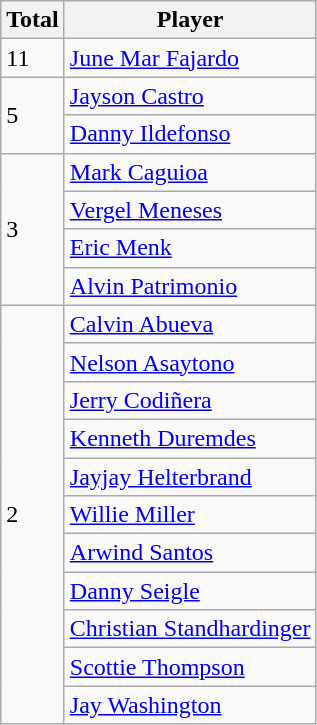<table class=wikitable>
<tr>
<th>Total</th>
<th>Player</th>
</tr>
<tr>
<td>11</td>
<td><a href='#'>June Mar Fajardo</a></td>
</tr>
<tr>
<td rowspan=2>5</td>
<td><a href='#'>Jayson Castro</a></td>
</tr>
<tr>
<td><a href='#'>Danny Ildefonso</a></td>
</tr>
<tr>
<td rowspan=4>3</td>
<td><a href='#'>Mark Caguioa</a></td>
</tr>
<tr>
<td><a href='#'>Vergel Meneses</a></td>
</tr>
<tr>
<td><a href='#'>Eric Menk</a></td>
</tr>
<tr>
<td><a href='#'>Alvin Patrimonio</a></td>
</tr>
<tr>
<td rowspan=11>2</td>
<td><a href='#'>Calvin Abueva</a></td>
</tr>
<tr>
<td><a href='#'>Nelson Asaytono</a></td>
</tr>
<tr>
<td><a href='#'>Jerry Codiñera</a></td>
</tr>
<tr>
<td><a href='#'>Kenneth Duremdes</a></td>
</tr>
<tr>
<td><a href='#'>Jayjay Helterbrand</a></td>
</tr>
<tr>
<td><a href='#'>Willie Miller</a></td>
</tr>
<tr>
<td><a href='#'>Arwind Santos</a></td>
</tr>
<tr>
<td><a href='#'>Danny Seigle</a></td>
</tr>
<tr>
<td><a href='#'>Christian Standhardinger</a></td>
</tr>
<tr>
<td><a href='#'>Scottie Thompson</a></td>
</tr>
<tr>
<td><a href='#'>Jay Washington</a></td>
</tr>
</table>
